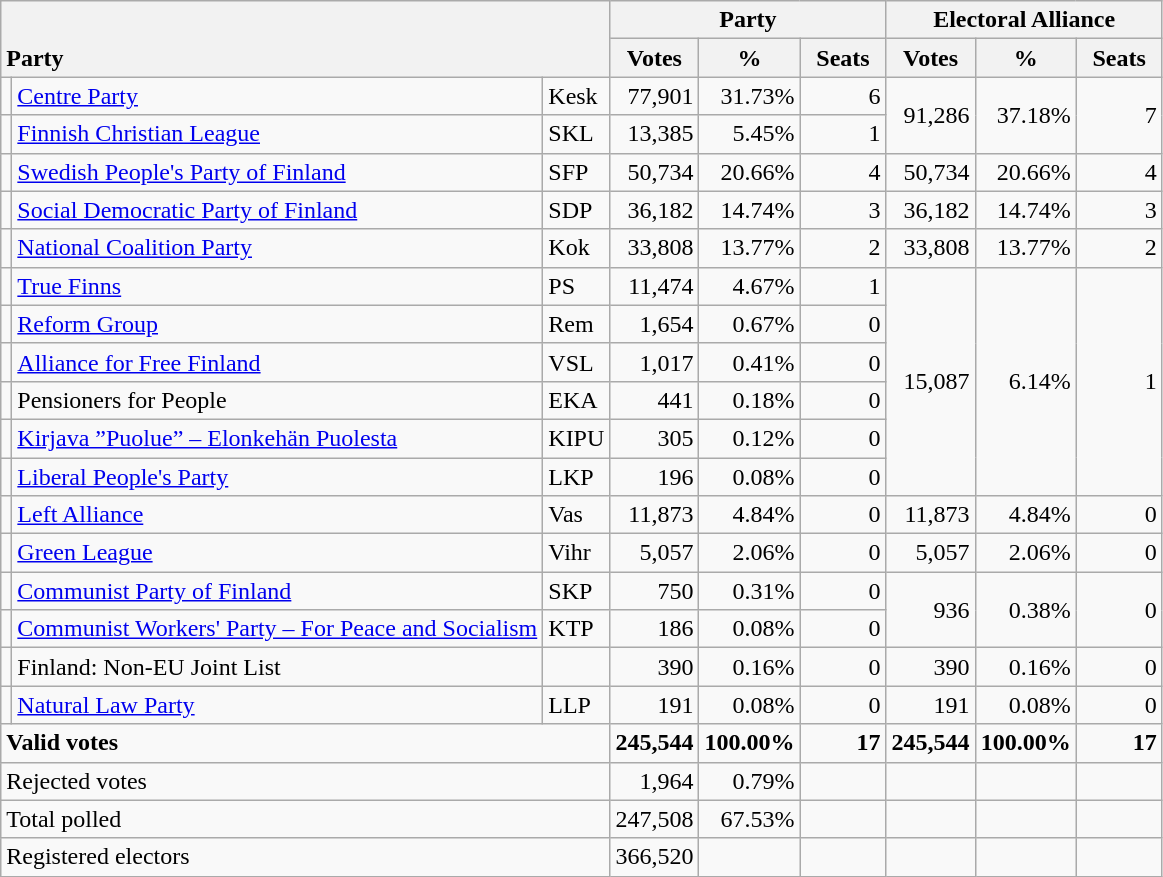<table class="wikitable" border="1" style="text-align:right;">
<tr>
<th style="text-align:left;" valign=bottom rowspan=2 colspan=3>Party</th>
<th colspan=3>Party</th>
<th colspan=3>Electoral Alliance</th>
</tr>
<tr>
<th align=center valign=bottom width="50">Votes</th>
<th align=center valign=bottom width="50">%</th>
<th align=center valign=bottom width="50">Seats</th>
<th align=center valign=bottom width="50">Votes</th>
<th align=center valign=bottom width="50">%</th>
<th align=center valign=bottom width="50">Seats</th>
</tr>
<tr>
<td></td>
<td align=left><a href='#'>Centre Party</a></td>
<td align=left>Kesk</td>
<td>77,901</td>
<td>31.73%</td>
<td>6</td>
<td rowspan=2>91,286</td>
<td rowspan=2>37.18%</td>
<td rowspan=2>7</td>
</tr>
<tr>
<td></td>
<td align=left><a href='#'>Finnish Christian League</a></td>
<td align=left>SKL</td>
<td>13,385</td>
<td>5.45%</td>
<td>1</td>
</tr>
<tr>
<td></td>
<td align=left><a href='#'>Swedish People's Party of Finland</a></td>
<td align=left>SFP</td>
<td>50,734</td>
<td>20.66%</td>
<td>4</td>
<td>50,734</td>
<td>20.66%</td>
<td>4</td>
</tr>
<tr>
<td></td>
<td align=left style="white-space: nowrap;"><a href='#'>Social Democratic Party of Finland</a></td>
<td align=left>SDP</td>
<td>36,182</td>
<td>14.74%</td>
<td>3</td>
<td>36,182</td>
<td>14.74%</td>
<td>3</td>
</tr>
<tr>
<td></td>
<td align=left><a href='#'>National Coalition Party</a></td>
<td align=left>Kok</td>
<td>33,808</td>
<td>13.77%</td>
<td>2</td>
<td>33,808</td>
<td>13.77%</td>
<td>2</td>
</tr>
<tr>
<td></td>
<td align=left><a href='#'>True Finns</a></td>
<td align=left>PS</td>
<td>11,474</td>
<td>4.67%</td>
<td>1</td>
<td rowspan=6>15,087</td>
<td rowspan=6>6.14%</td>
<td rowspan=6>1</td>
</tr>
<tr>
<td></td>
<td align=left><a href='#'>Reform Group</a></td>
<td align=left>Rem</td>
<td>1,654</td>
<td>0.67%</td>
<td>0</td>
</tr>
<tr>
<td></td>
<td align=left><a href='#'>Alliance for Free Finland</a></td>
<td align=left>VSL</td>
<td>1,017</td>
<td>0.41%</td>
<td>0</td>
</tr>
<tr>
<td></td>
<td align=left>Pensioners for People</td>
<td align=left>EKA</td>
<td>441</td>
<td>0.18%</td>
<td>0</td>
</tr>
<tr>
<td></td>
<td align=left><a href='#'>Kirjava ”Puolue” – Elonkehän Puolesta</a></td>
<td align=left>KIPU</td>
<td>305</td>
<td>0.12%</td>
<td>0</td>
</tr>
<tr>
<td></td>
<td align=left><a href='#'>Liberal People's Party</a></td>
<td align=left>LKP</td>
<td>196</td>
<td>0.08%</td>
<td>0</td>
</tr>
<tr>
<td></td>
<td align=left><a href='#'>Left Alliance</a></td>
<td align=left>Vas</td>
<td>11,873</td>
<td>4.84%</td>
<td>0</td>
<td>11,873</td>
<td>4.84%</td>
<td>0</td>
</tr>
<tr>
<td></td>
<td align=left><a href='#'>Green League</a></td>
<td align=left>Vihr</td>
<td>5,057</td>
<td>2.06%</td>
<td>0</td>
<td>5,057</td>
<td>2.06%</td>
<td>0</td>
</tr>
<tr>
<td></td>
<td align=left><a href='#'>Communist Party of Finland</a></td>
<td align=left>SKP</td>
<td>750</td>
<td>0.31%</td>
<td>0</td>
<td rowspan=2>936</td>
<td rowspan=2>0.38%</td>
<td rowspan=2>0</td>
</tr>
<tr>
<td></td>
<td align=left><a href='#'>Communist Workers' Party – For Peace and Socialism</a></td>
<td align=left>KTP</td>
<td>186</td>
<td>0.08%</td>
<td>0</td>
</tr>
<tr>
<td></td>
<td align=left>Finland: Non-EU Joint List</td>
<td align=left></td>
<td>390</td>
<td>0.16%</td>
<td>0</td>
<td>390</td>
<td>0.16%</td>
<td>0</td>
</tr>
<tr>
<td></td>
<td align=left><a href='#'>Natural Law Party</a></td>
<td align=left>LLP</td>
<td>191</td>
<td>0.08%</td>
<td>0</td>
<td>191</td>
<td>0.08%</td>
<td>0</td>
</tr>
<tr style="font-weight:bold">
<td align=left colspan=3>Valid votes</td>
<td>245,544</td>
<td>100.00%</td>
<td>17</td>
<td>245,544</td>
<td>100.00%</td>
<td>17</td>
</tr>
<tr>
<td align=left colspan=3>Rejected votes</td>
<td>1,964</td>
<td>0.79%</td>
<td></td>
<td></td>
<td></td>
<td></td>
</tr>
<tr>
<td align=left colspan=3>Total polled</td>
<td>247,508</td>
<td>67.53%</td>
<td></td>
<td></td>
<td></td>
<td></td>
</tr>
<tr>
<td align=left colspan=3>Registered electors</td>
<td>366,520</td>
<td></td>
<td></td>
<td></td>
<td></td>
<td></td>
</tr>
</table>
